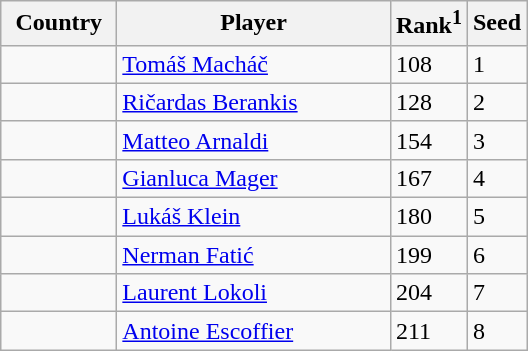<table class="sortable wikitable">
<tr>
<th width="70">Country</th>
<th width="175">Player</th>
<th>Rank<sup>1</sup></th>
<th>Seed</th>
</tr>
<tr>
<td></td>
<td><a href='#'>Tomáš Macháč</a></td>
<td>108</td>
<td>1</td>
</tr>
<tr>
<td></td>
<td><a href='#'>Ričardas Berankis</a></td>
<td>128</td>
<td>2</td>
</tr>
<tr>
<td></td>
<td><a href='#'>Matteo Arnaldi</a></td>
<td>154</td>
<td>3</td>
</tr>
<tr>
<td></td>
<td><a href='#'>Gianluca Mager</a></td>
<td>167</td>
<td>4</td>
</tr>
<tr>
<td></td>
<td><a href='#'>Lukáš Klein</a></td>
<td>180</td>
<td>5</td>
</tr>
<tr>
<td></td>
<td><a href='#'>Nerman Fatić</a></td>
<td>199</td>
<td>6</td>
</tr>
<tr>
<td></td>
<td><a href='#'>Laurent Lokoli</a></td>
<td>204</td>
<td>7</td>
</tr>
<tr>
<td></td>
<td><a href='#'>Antoine Escoffier</a></td>
<td>211</td>
<td>8</td>
</tr>
</table>
